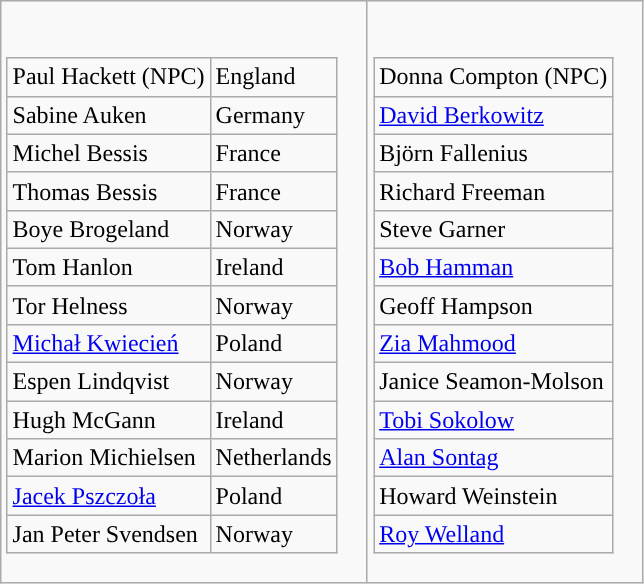<table class="wikitable">
<tr valign="top">
<td><br><table class="wikitable">
<tr>
<td> Paul Hackett (NPC)</td>
<td>England</td>
</tr>
<tr>
<td> Sabine Auken</td>
<td>Germany</td>
</tr>
<tr>
<td> Michel Bessis</td>
<td>France</td>
</tr>
<tr>
<td> Thomas Bessis</td>
<td>France</td>
</tr>
<tr>
<td> Boye Brogeland</td>
<td>Norway</td>
</tr>
<tr>
<td> Tom Hanlon</td>
<td>Ireland</td>
</tr>
<tr>
<td> Tor Helness</td>
<td>Norway</td>
</tr>
<tr>
<td> <a href='#'>Michał Kwiecień</a></td>
<td>Poland</td>
</tr>
<tr>
<td> Espen Lindqvist</td>
<td>Norway</td>
</tr>
<tr>
<td> Hugh McGann</td>
<td>Ireland</td>
</tr>
<tr>
<td> Marion Michielsen</td>
<td>Netherlands</td>
</tr>
<tr>
<td> <a href='#'>Jacek Pszczoła</a></td>
<td>Poland</td>
</tr>
<tr>
<td> Jan Peter Svendsen</td>
<td>Norway</td>
</tr>
</table>
</td>
<td><br><table class="wikitable">
<tr>
<td>Donna Compton (NPC)</td>
</tr>
<tr>
<td><a href='#'>David Berkowitz</a></td>
</tr>
<tr>
<td>Björn Fallenius</td>
</tr>
<tr>
<td>Richard Freeman</td>
</tr>
<tr>
<td>Steve Garner</td>
</tr>
<tr>
<td><a href='#'>Bob Hamman</a></td>
</tr>
<tr>
<td>Geoff Hampson</td>
</tr>
<tr>
<td><a href='#'>Zia Mahmood</a></td>
</tr>
<tr>
<td>Janice Seamon-Molson</td>
</tr>
<tr>
<td><a href='#'>Tobi Sokolow</a></td>
</tr>
<tr>
<td><a href='#'>Alan Sontag</a></td>
</tr>
<tr>
<td>Howard Weinstein</td>
</tr>
<tr>
<td><a href='#'>Roy Welland</a></td>
</tr>
</table>
</td>
</tr>
</table>
